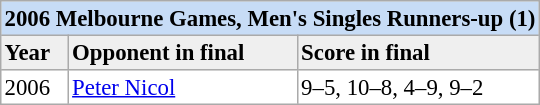<table cellpadding="2" cellspacing="0" border="1" style="font-size: 95%; border: #aaa solid 1px; border-collapse: collapse;">
<tr bgcolor="#c7dcf6">
<td colspan="3"><strong>2006 Melbourne Games, Men's Singles  Runners-up (1)</strong></td>
</tr>
<tr bgcolor="#efefef">
<td><strong>Year</strong></td>
<td><strong>Opponent in final</strong></td>
<td><strong>Score in final</strong></td>
</tr>
<tr>
<td>2006</td>
<td>  <a href='#'>Peter Nicol</a></td>
<td>9–5, 10–8, 4–9, 9–2</td>
</tr>
</table>
